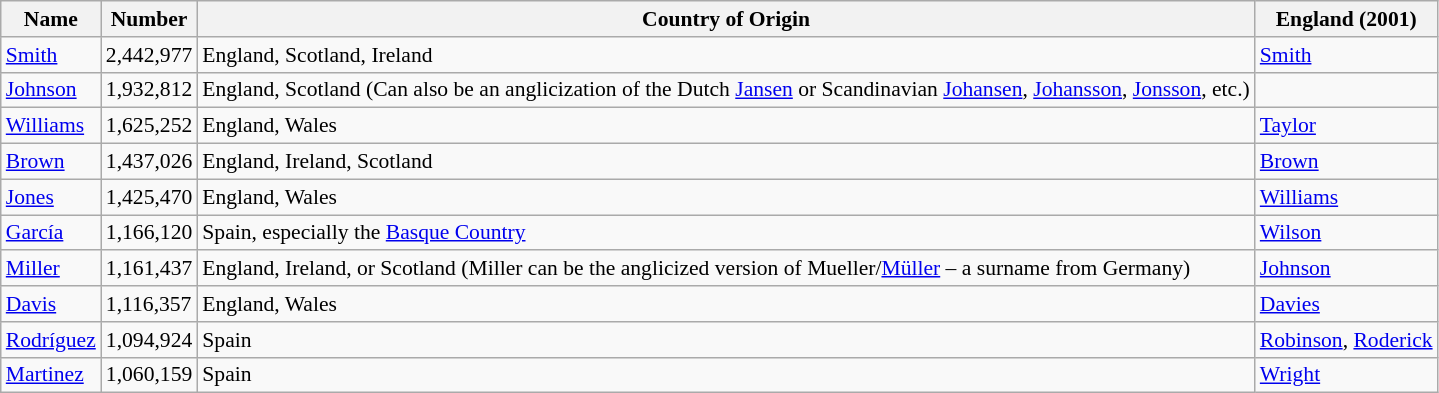<table class="sort wikitable sortable" style="font-size: 90%">
<tr>
<th>Name</th>
<th>Number</th>
<th>Country of Origin</th>
<th>England (2001)</th>
</tr>
<tr>
<td><a href='#'>Smith</a></td>
<td>2,442,977</td>
<td>England,  Scotland, Ireland</td>
<td><a href='#'>Smith</a></td>
</tr>
<tr>
<td><a href='#'>Johnson</a></td>
<td>1,932,812</td>
<td>England, Scotland (Can also be an anglicization of the Dutch <a href='#'>Jansen</a> or Scandinavian <a href='#'>Johansen</a>, <a href='#'>Johansson</a>, <a href='#'>Jonsson</a>, etc.)</td>
<td></td>
</tr>
<tr>
<td><a href='#'>Williams</a></td>
<td>1,625,252</td>
<td>England, Wales</td>
<td><a href='#'>Taylor</a></td>
</tr>
<tr>
<td><a href='#'>Brown</a></td>
<td>1,437,026</td>
<td>England, Ireland, Scotland</td>
<td><a href='#'>Brown</a></td>
</tr>
<tr>
<td><a href='#'>Jones</a></td>
<td>1,425,470</td>
<td>England, Wales</td>
<td><a href='#'>Williams</a></td>
</tr>
<tr>
<td><a href='#'>García</a></td>
<td>1,166,120</td>
<td>Spain, especially the <a href='#'>Basque Country</a></td>
<td><a href='#'>Wilson</a></td>
</tr>
<tr>
<td><a href='#'>Miller</a></td>
<td>1,161,437</td>
<td>England, Ireland, or Scotland (Miller can be the anglicized version of Mueller/<a href='#'>Müller</a> – a surname from Germany)</td>
<td><a href='#'>Johnson</a></td>
</tr>
<tr>
<td><a href='#'>Davis</a></td>
<td>1,116,357</td>
<td>England, Wales</td>
<td><a href='#'>Davies</a></td>
</tr>
<tr>
<td><a href='#'>Rodríguez</a></td>
<td>1,094,924</td>
<td>Spain</td>
<td><a href='#'>Robinson</a>, <a href='#'>Roderick</a></td>
</tr>
<tr>
<td><a href='#'>Martinez</a></td>
<td>1,060,159</td>
<td>Spain</td>
<td><a href='#'>Wright</a></td>
</tr>
</table>
